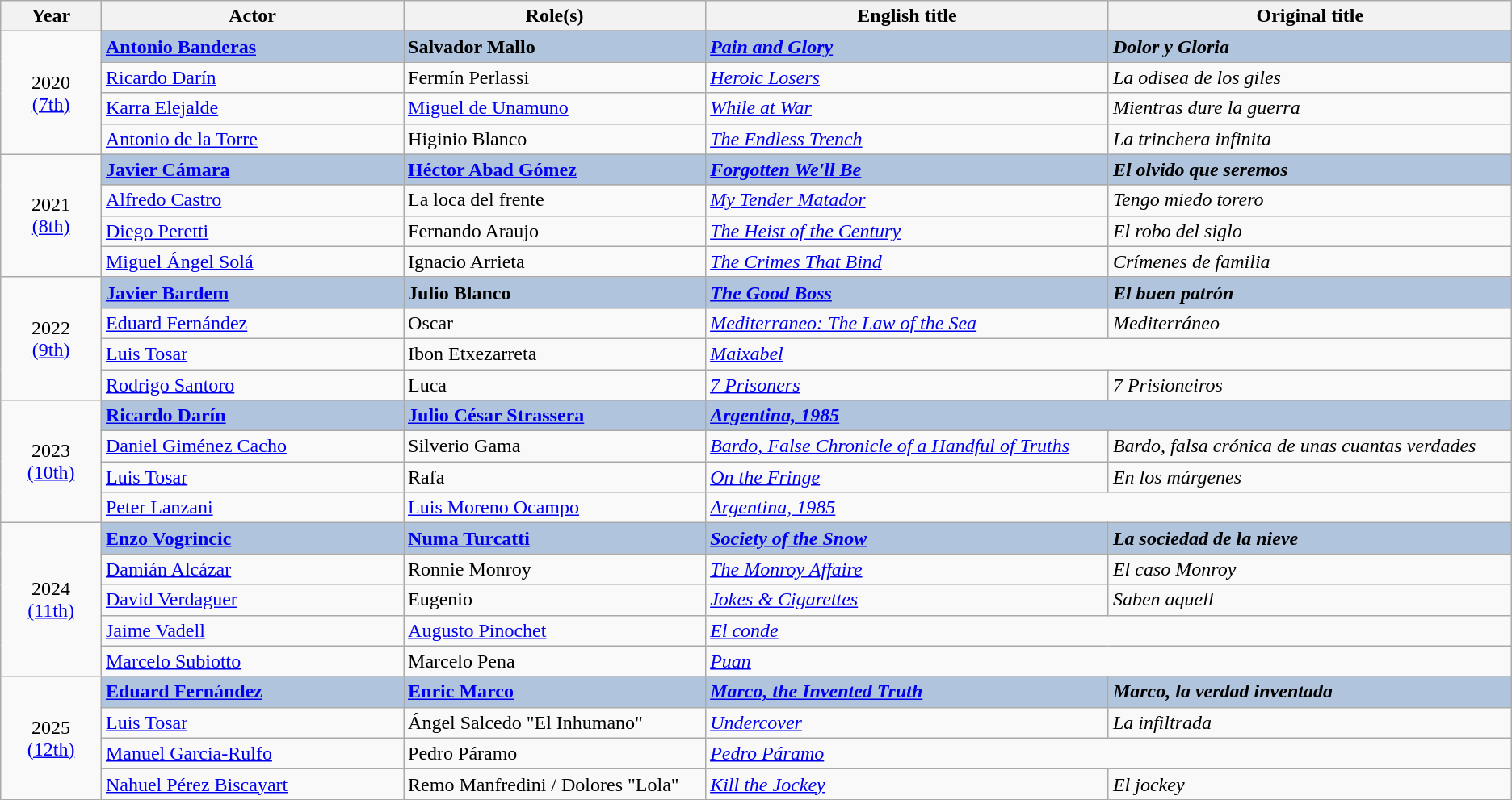<table class="wikitable sortable" style="text-align:left;">
<tr>
<th scope="col" style="width:5%;">Year</th>
<th scope="col" style="width:15%;">Actor</th>
<th scope="col" style="width:15%;">Role(s)</th>
<th scope="col" style="width:20%;">English title</th>
<th scope="col" style="width:20%;">Original title</th>
</tr>
<tr>
<td rowspan="5" style="text-align:center;">2020<br><a href='#'>(7th)</a><br></td>
</tr>
<tr>
<td style="background:#B0C4DE;"> <strong><a href='#'>Antonio Banderas</a></strong></td>
<td style="background:#B0C4DE;"><strong>Salvador Mallo</strong></td>
<td style="background:#B0C4DE;"><strong><em><a href='#'>Pain and Glory</a></em></strong></td>
<td style="background:#B0C4DE;"><strong><em>Dolor y Gloria</em></strong></td>
</tr>
<tr>
<td> <a href='#'>Ricardo Darín</a></td>
<td>Fermín Perlassi</td>
<td><em><a href='#'>Heroic Losers</a></em></td>
<td><em>La odisea de los giles</em></td>
</tr>
<tr>
<td> <a href='#'>Karra Elejalde</a></td>
<td><a href='#'>Miguel de Unamuno</a></td>
<td><em><a href='#'>While at War</a></em></td>
<td><em>Mientras dure la guerra</em></td>
</tr>
<tr>
<td> <a href='#'>Antonio de la Torre</a></td>
<td>Higinio Blanco</td>
<td><em><a href='#'>The Endless Trench</a></em></td>
<td><em>La trinchera infinita</em></td>
</tr>
<tr>
<td rowspan="4" style="text-align:center;">2021<br><a href='#'>(8th)</a><br></td>
<td style="background:#B0C4DE;"> <strong><a href='#'>Javier Cámara</a></strong></td>
<td style="background:#B0C4DE;"><strong><a href='#'>Héctor Abad Gómez</a></strong></td>
<td style="background:#B0C4DE;"><strong><em><a href='#'>Forgotten We'll Be</a></em></strong></td>
<td style="background:#B0C4DE;"><strong><em>El olvido que seremos</em></strong></td>
</tr>
<tr>
<td> <a href='#'>Alfredo Castro</a></td>
<td>La loca del frente</td>
<td><em><a href='#'>My Tender Matador</a></em></td>
<td><em>Tengo miedo torero</em></td>
</tr>
<tr>
<td> <a href='#'>Diego Peretti</a></td>
<td>Fernando Araujo</td>
<td><em><a href='#'>The Heist of the Century</a></em></td>
<td><em>El robo del siglo</em></td>
</tr>
<tr>
<td> <a href='#'>Miguel Ángel Solá</a></td>
<td>Ignacio Arrieta</td>
<td><em><a href='#'>The Crimes That Bind</a></em></td>
<td><em>Crímenes de familia</em></td>
</tr>
<tr>
<td rowspan="4" style="text-align:center;">2022<br><a href='#'>(9th)</a><br></td>
<td style="background:#B0C4DE;"><strong> <a href='#'>Javier Bardem</a></strong></td>
<td style="background:#B0C4DE;"><strong>Julio Blanco</strong></td>
<td style="background:#B0C4DE;"><strong><em><a href='#'>The Good Boss</a></em></strong></td>
<td style="background:#B0C4DE;"><strong><em>El buen patrón</em></strong></td>
</tr>
<tr>
<td> <a href='#'>Eduard Fernández</a></td>
<td>Oscar</td>
<td><em><a href='#'>Mediterraneo: The Law of the Sea</a></em></td>
<td><em>Mediterráneo</em></td>
</tr>
<tr>
<td> <a href='#'>Luis Tosar</a></td>
<td>Ibon Etxezarreta</td>
<td colspan="2"><em><a href='#'>Maixabel</a></em></td>
</tr>
<tr>
<td> <a href='#'>Rodrigo Santoro</a></td>
<td>Luca</td>
<td><em><a href='#'>7 Prisoners</a></em></td>
<td><em>7 Prisioneiros</em></td>
</tr>
<tr>
<td rowspan="4" style="text-align:center;">2023<br><a href='#'>(10th)</a><br></td>
<td style="background:#B0C4DE;"> <strong><a href='#'>Ricardo Darín</a></strong></td>
<td style="background:#B0C4DE;"><strong><a href='#'>Julio César Strassera</a></strong></td>
<td colspan="2" style="background:#B0C4DE;"><strong><em><a href='#'>Argentina, 1985</a></em></strong></td>
</tr>
<tr>
<td> <a href='#'>Daniel Giménez Cacho</a></td>
<td>Silverio Gama</td>
<td><em><a href='#'>Bardo, False Chronicle of a Handful of Truths</a></em></td>
<td><em>Bardo, falsa crónica de unas cuantas verdades</em></td>
</tr>
<tr>
<td> <a href='#'>Luis Tosar</a></td>
<td>Rafa</td>
<td><em><a href='#'>On the Fringe</a></em></td>
<td><em>En los márgenes</em></td>
</tr>
<tr>
<td> <a href='#'>Peter Lanzani</a></td>
<td><a href='#'>Luis Moreno Ocampo</a></td>
<td colspan="2"><em><a href='#'>Argentina, 1985</a></em></td>
</tr>
<tr>
<td rowspan="5" style="text-align:center;">2024<br><a href='#'>(11th)</a><br></td>
<td style="background:#B0C4DE;"> <strong><a href='#'>Enzo Vogrincic</a></strong></td>
<td style="background:#B0C4DE;"><strong><a href='#'>Numa Turcatti</a></strong></td>
<td style="background:#B0C4DE;"><strong><em><a href='#'>Society of the Snow</a></em></strong></td>
<td style="background:#B0C4DE;"><strong><em>La sociedad de la nieve</em></strong></td>
</tr>
<tr>
<td> <a href='#'>Damián Alcázar</a></td>
<td>Ronnie Monroy</td>
<td><em><a href='#'>The Monroy Affaire</a></em></td>
<td><em>El caso Monroy</em></td>
</tr>
<tr>
<td> <a href='#'>David Verdaguer</a></td>
<td>Eugenio</td>
<td><em><a href='#'>Jokes & Cigarettes</a></em></td>
<td><em>Saben aquell</em></td>
</tr>
<tr>
<td> <a href='#'>Jaime Vadell</a></td>
<td><a href='#'>Augusto Pinochet</a></td>
<td colspan="2"><em><a href='#'>El conde</a></em></td>
</tr>
<tr>
<td> <a href='#'>Marcelo Subiotto</a></td>
<td>Marcelo Pena</td>
<td colspan="2"><em><a href='#'>Puan</a></em></td>
</tr>
<tr>
<td rowspan="4" style="text-align:center;">2025<br><a href='#'>(12th)</a><br></td>
<td style="background:#B0C4DE;"> <strong><a href='#'>Eduard Fernández</a></strong></td>
<td style="background:#B0C4DE;"><strong><a href='#'>Enric Marco</a></strong></td>
<td style="background:#B0C4DE;"><strong><em><a href='#'>Marco, the Invented Truth</a></em></strong></td>
<td style="background:#B0C4DE;"><strong><em>Marco, la verdad inventada</em></strong></td>
</tr>
<tr>
<td> <a href='#'>Luis Tosar</a></td>
<td>Ángel Salcedo "El Inhumano"</td>
<td><em><a href='#'>Undercover</a></em></td>
<td><em>La infiltrada</em></td>
</tr>
<tr>
<td> <a href='#'>Manuel Garcia-Rulfo</a></td>
<td>Pedro Páramo</td>
<td colspan="2"><em><a href='#'>Pedro Páramo</a></em></td>
</tr>
<tr>
<td> <a href='#'>Nahuel Pérez Biscayart</a></td>
<td>Remo Manfredini / Dolores "Lola"</td>
<td><em><a href='#'>Kill the Jockey</a></em></td>
<td><em>El jockey</em></td>
</tr>
<tr>
</tr>
</table>
